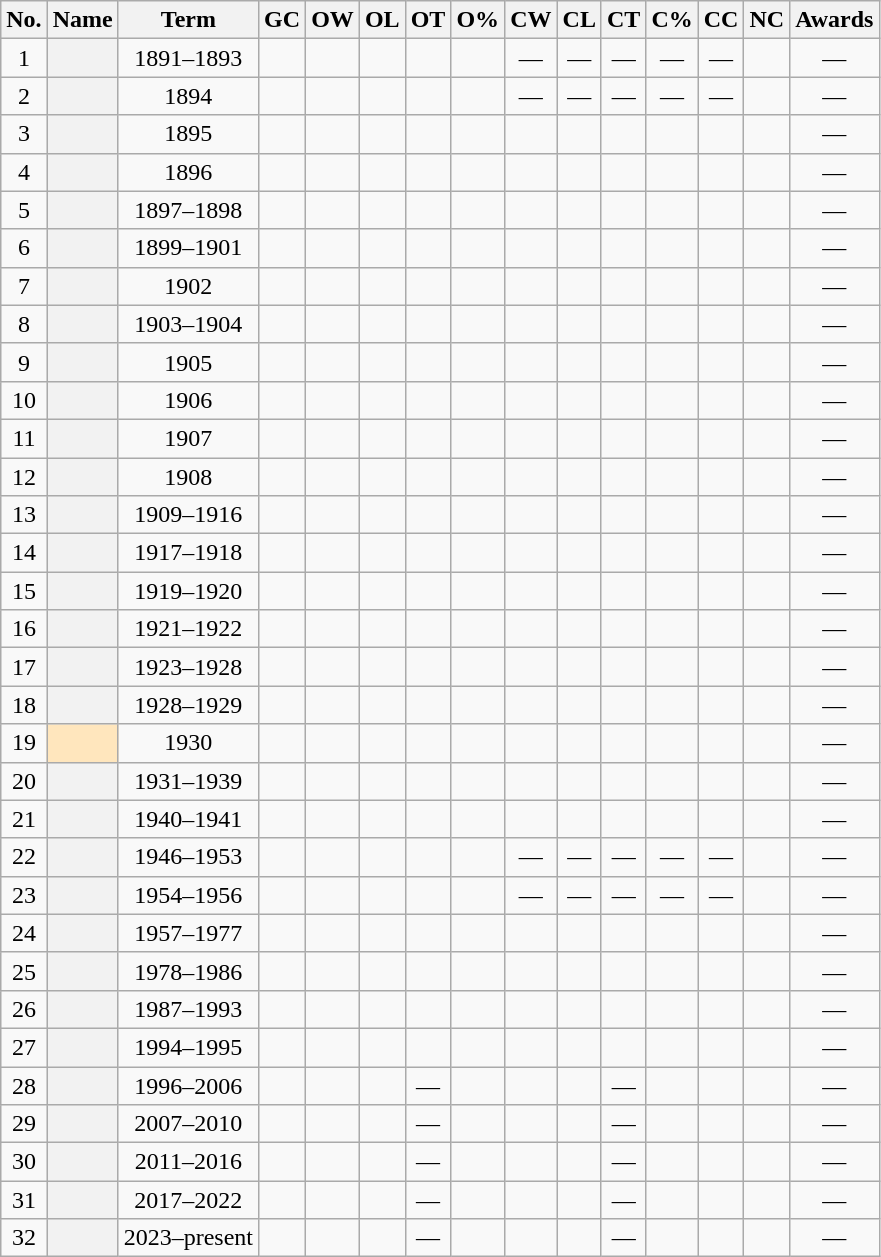<table class="wikitable sortable" style="text-align:center">
<tr>
<th scope="col" class="unsortable">No.</th>
<th scope="col">Name</th>
<th scope="col">Term<br></th>
<th scope="col">GC</th>
<th scope="col">OW</th>
<th scope="col">OL</th>
<th scope="col">OT</th>
<th scope="col">O%</th>
<th scope="col">CW</th>
<th scope="col">CL</th>
<th scope="col">CT</th>
<th scope="col">C%</th>
<th scope="col">CC</th>
<th scope="col">NC</th>
<th scope="col" class="unsortable">Awards</th>
</tr>
<tr>
<td>1</td>
<th scope="row"></th>
<td>1891–1893</td>
<td></td>
<td></td>
<td></td>
<td></td>
<td></td>
<td>—</td>
<td>—</td>
<td>—</td>
<td>—</td>
<td>—</td>
<td></td>
<td>—</td>
</tr>
<tr>
<td>2</td>
<th scope="row"></th>
<td>1894</td>
<td></td>
<td></td>
<td></td>
<td></td>
<td></td>
<td>—</td>
<td>—</td>
<td>—</td>
<td>—</td>
<td>—</td>
<td></td>
<td>—</td>
</tr>
<tr>
<td>3</td>
<th scope="row"></th>
<td>1895</td>
<td></td>
<td></td>
<td></td>
<td></td>
<td></td>
<td></td>
<td></td>
<td></td>
<td></td>
<td></td>
<td></td>
<td>—</td>
</tr>
<tr>
<td>4</td>
<th scope="row"></th>
<td>1896</td>
<td></td>
<td></td>
<td></td>
<td></td>
<td></td>
<td></td>
<td></td>
<td></td>
<td></td>
<td></td>
<td></td>
<td>—</td>
</tr>
<tr>
<td>5</td>
<th scope="row"></th>
<td>1897–1898</td>
<td></td>
<td></td>
<td></td>
<td></td>
<td></td>
<td></td>
<td></td>
<td></td>
<td></td>
<td></td>
<td></td>
<td>—</td>
</tr>
<tr>
<td>6</td>
<th scope="row"></th>
<td>1899–1901</td>
<td></td>
<td></td>
<td></td>
<td></td>
<td></td>
<td></td>
<td></td>
<td></td>
<td></td>
<td></td>
<td></td>
<td>—</td>
</tr>
<tr>
<td>7</td>
<th scope="row"></th>
<td>1902</td>
<td></td>
<td></td>
<td></td>
<td></td>
<td></td>
<td></td>
<td></td>
<td></td>
<td></td>
<td></td>
<td></td>
<td>—</td>
</tr>
<tr>
<td>8</td>
<th scope="row"></th>
<td>1903–1904</td>
<td></td>
<td></td>
<td></td>
<td></td>
<td></td>
<td></td>
<td></td>
<td></td>
<td></td>
<td></td>
<td></td>
<td>—</td>
</tr>
<tr>
<td>9</td>
<th scope="row"></th>
<td>1905</td>
<td></td>
<td></td>
<td></td>
<td></td>
<td></td>
<td></td>
<td></td>
<td></td>
<td></td>
<td></td>
<td></td>
<td>—</td>
</tr>
<tr>
<td>10</td>
<th scope="row"></th>
<td>1906</td>
<td></td>
<td></td>
<td></td>
<td></td>
<td></td>
<td></td>
<td></td>
<td></td>
<td></td>
<td></td>
<td></td>
<td>—</td>
</tr>
<tr>
<td>11</td>
<th scope="row"></th>
<td>1907</td>
<td></td>
<td></td>
<td></td>
<td></td>
<td></td>
<td></td>
<td></td>
<td></td>
<td></td>
<td></td>
<td></td>
<td>—</td>
</tr>
<tr>
<td>12</td>
<th scope="row"></th>
<td>1908</td>
<td></td>
<td></td>
<td></td>
<td></td>
<td></td>
<td></td>
<td></td>
<td></td>
<td></td>
<td></td>
<td></td>
<td>—</td>
</tr>
<tr>
<td>13</td>
<th scope="row"></th>
<td>1909–1916</td>
<td></td>
<td></td>
<td></td>
<td></td>
<td></td>
<td></td>
<td></td>
<td></td>
<td></td>
<td></td>
<td></td>
<td>—</td>
</tr>
<tr>
<td>14</td>
<th scope="row"></th>
<td>1917–1918</td>
<td></td>
<td></td>
<td></td>
<td></td>
<td></td>
<td></td>
<td></td>
<td></td>
<td></td>
<td></td>
<td></td>
<td>—</td>
</tr>
<tr>
<td>15</td>
<th scope="row"></th>
<td>1919–1920</td>
<td></td>
<td></td>
<td></td>
<td></td>
<td></td>
<td></td>
<td></td>
<td></td>
<td></td>
<td></td>
<td></td>
<td>—</td>
</tr>
<tr>
<td>16</td>
<th scope="row"></th>
<td>1921–1922</td>
<td></td>
<td></td>
<td></td>
<td></td>
<td></td>
<td></td>
<td></td>
<td></td>
<td></td>
<td></td>
<td></td>
<td>—</td>
</tr>
<tr>
<td>17</td>
<th scope="row"></th>
<td>1923–1928</td>
<td></td>
<td></td>
<td></td>
<td></td>
<td></td>
<td></td>
<td></td>
<td></td>
<td></td>
<td></td>
<td></td>
<td>—</td>
</tr>
<tr>
<td>18</td>
<th scope="row"></th>
<td>1928–1929</td>
<td></td>
<td></td>
<td></td>
<td></td>
<td></td>
<td></td>
<td></td>
<td></td>
<td></td>
<td></td>
<td></td>
<td>—</td>
</tr>
<tr>
<td>19</td>
<td scope="row" align="center" bgcolor=#FFE6BD><strong></strong><sup></sup></td>
<td>1930</td>
<td></td>
<td></td>
<td></td>
<td></td>
<td></td>
<td></td>
<td></td>
<td></td>
<td></td>
<td></td>
<td></td>
<td>—</td>
</tr>
<tr>
<td>20</td>
<th scope="row"></th>
<td>1931–1939</td>
<td></td>
<td></td>
<td></td>
<td></td>
<td></td>
<td></td>
<td></td>
<td></td>
<td></td>
<td></td>
<td></td>
<td>—</td>
</tr>
<tr>
<td>21</td>
<th scope="row"></th>
<td>1940–1941</td>
<td></td>
<td></td>
<td></td>
<td></td>
<td></td>
<td></td>
<td></td>
<td></td>
<td></td>
<td></td>
<td></td>
<td>—</td>
</tr>
<tr>
<td>22</td>
<th scope="row"></th>
<td>1946–1953</td>
<td></td>
<td></td>
<td></td>
<td></td>
<td></td>
<td>—</td>
<td>—</td>
<td>—</td>
<td>—</td>
<td>—</td>
<td></td>
<td>—</td>
</tr>
<tr>
<td>23</td>
<th scope="row"></th>
<td>1954–1956</td>
<td></td>
<td></td>
<td></td>
<td></td>
<td></td>
<td>—</td>
<td>—</td>
<td>—</td>
<td>—</td>
<td>—</td>
<td></td>
<td>—</td>
</tr>
<tr>
<td>24</td>
<th scope="row"></th>
<td>1957–1977</td>
<td></td>
<td></td>
<td></td>
<td></td>
<td></td>
<td></td>
<td></td>
<td></td>
<td></td>
<td></td>
<td></td>
<td>—</td>
</tr>
<tr>
<td>25</td>
<th scope="row"></th>
<td>1978–1986</td>
<td></td>
<td></td>
<td></td>
<td></td>
<td></td>
<td></td>
<td></td>
<td></td>
<td></td>
<td></td>
<td></td>
<td>—</td>
</tr>
<tr>
<td>26</td>
<th scope="row"></th>
<td>1987–1993</td>
<td></td>
<td></td>
<td></td>
<td></td>
<td></td>
<td></td>
<td></td>
<td></td>
<td></td>
<td></td>
<td></td>
<td>—</td>
</tr>
<tr>
<td>27</td>
<th scope="row"></th>
<td>1994–1995</td>
<td></td>
<td></td>
<td></td>
<td></td>
<td></td>
<td></td>
<td></td>
<td></td>
<td></td>
<td></td>
<td></td>
<td>—</td>
</tr>
<tr>
<td>28</td>
<th scope="row"></th>
<td>1996–2006</td>
<td></td>
<td></td>
<td></td>
<td>—</td>
<td></td>
<td></td>
<td></td>
<td>—</td>
<td></td>
<td></td>
<td></td>
<td>—</td>
</tr>
<tr>
<td>29</td>
<th scope="row"></th>
<td>2007–2010</td>
<td></td>
<td></td>
<td></td>
<td>—</td>
<td></td>
<td></td>
<td></td>
<td>—</td>
<td></td>
<td></td>
<td></td>
<td>—</td>
</tr>
<tr>
<td>30</td>
<th scope="row"></th>
<td>2011–2016</td>
<td></td>
<td></td>
<td></td>
<td>—</td>
<td></td>
<td></td>
<td></td>
<td>—</td>
<td></td>
<td></td>
<td></td>
<td>—</td>
</tr>
<tr>
<td>31</td>
<th scope="row"></th>
<td>2017–2022</td>
<td></td>
<td></td>
<td></td>
<td>—</td>
<td></td>
<td></td>
<td></td>
<td>—</td>
<td></td>
<td></td>
<td></td>
<td>—</td>
</tr>
<tr>
<td>32</td>
<th scope="row"></th>
<td>2023–present</td>
<td></td>
<td></td>
<td></td>
<td>—</td>
<td></td>
<td></td>
<td></td>
<td>—</td>
<td></td>
<td></td>
<td></td>
<td>—</td>
</tr>
</table>
